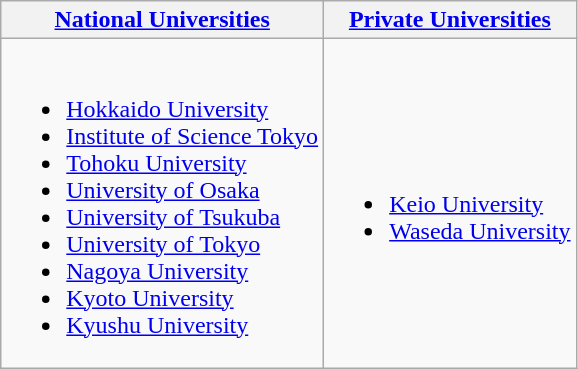<table class="wikitable">
<tr>
<th><a href='#'>National Universities</a></th>
<th><a href='#'>Private Universities</a></th>
</tr>
<tr>
<td><br><ul><li><a href='#'>Hokkaido University</a></li><li><a href='#'>Institute of Science Tokyo</a></li><li><a href='#'>Tohoku University</a></li><li><a href='#'>University of Osaka</a></li><li><a href='#'>University of Tsukuba</a></li><li><a href='#'>University of Tokyo</a></li><li><a href='#'>Nagoya University</a></li><li><a href='#'>Kyoto University</a></li><li><a href='#'>Kyushu University</a></li></ul></td>
<td><br><ul><li><a href='#'>Keio University</a></li><li><a href='#'>Waseda University</a></li></ul></td>
</tr>
</table>
